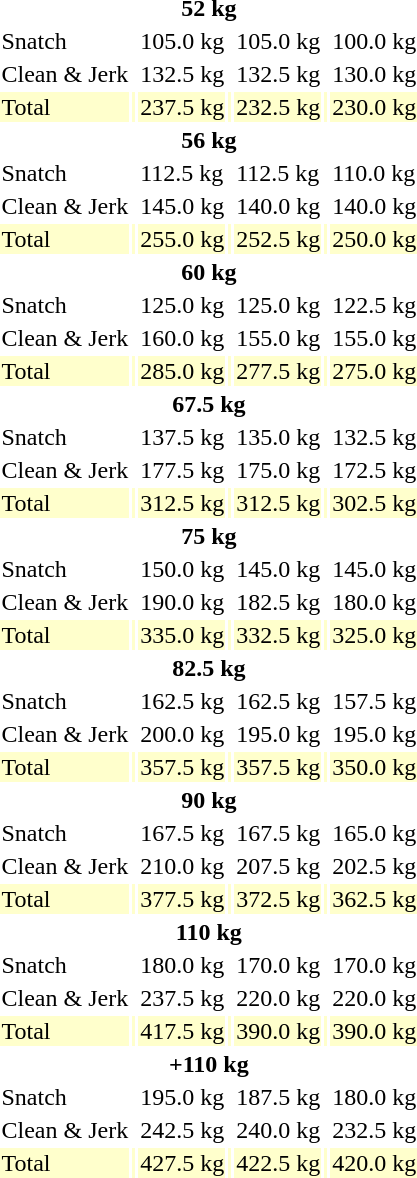<table>
<tr>
<th colspan=7>52 kg</th>
</tr>
<tr>
<td>Snatch</td>
<td></td>
<td>105.0 kg</td>
<td></td>
<td>105.0 kg</td>
<td></td>
<td>100.0 kg</td>
</tr>
<tr>
<td>Clean & Jerk</td>
<td></td>
<td>132.5 kg</td>
<td></td>
<td>132.5 kg</td>
<td></td>
<td>130.0 kg</td>
</tr>
<tr bgcolor=#ffffcc>
<td>Total</td>
<td></td>
<td>237.5 kg</td>
<td></td>
<td>232.5 kg</td>
<td></td>
<td>230.0 kg</td>
</tr>
<tr>
<th colspan=7>56 kg</th>
</tr>
<tr>
<td>Snatch</td>
<td></td>
<td>112.5 kg</td>
<td></td>
<td>112.5 kg</td>
<td></td>
<td>110.0 kg</td>
</tr>
<tr>
<td>Clean & Jerk</td>
<td></td>
<td>145.0 kg</td>
<td></td>
<td>140.0 kg</td>
<td></td>
<td>140.0 kg</td>
</tr>
<tr bgcolor=#ffffcc>
<td>Total</td>
<td></td>
<td>255.0 kg</td>
<td></td>
<td>252.5 kg</td>
<td></td>
<td>250.0 kg</td>
</tr>
<tr>
<th colspan=7>60 kg</th>
</tr>
<tr>
<td>Snatch</td>
<td></td>
<td>125.0 kg</td>
<td></td>
<td>125.0 kg</td>
<td></td>
<td>122.5 kg</td>
</tr>
<tr>
<td>Clean & Jerk</td>
<td></td>
<td>160.0 kg</td>
<td></td>
<td>155.0 kg</td>
<td></td>
<td>155.0 kg</td>
</tr>
<tr bgcolor=#ffffcc>
<td>Total</td>
<td></td>
<td>285.0 kg<br></td>
<td></td>
<td>277.5 kg</td>
<td></td>
<td>275.0 kg</td>
</tr>
<tr>
<th colspan=7>67.5 kg</th>
</tr>
<tr>
<td>Snatch</td>
<td></td>
<td>137.5 kg</td>
<td></td>
<td>135.0 kg</td>
<td></td>
<td>132.5 kg</td>
</tr>
<tr>
<td>Clean & Jerk</td>
<td></td>
<td>177.5 kg<br></td>
<td></td>
<td>175.0 kg</td>
<td></td>
<td>172.5 kg</td>
</tr>
<tr bgcolor=#ffffcc>
<td>Total</td>
<td></td>
<td>312.5 kg</td>
<td></td>
<td>312.5 kg</td>
<td></td>
<td>302.5 kg</td>
</tr>
<tr>
<th colspan=7>75 kg</th>
</tr>
<tr>
<td>Snatch</td>
<td></td>
<td>150.0 kg</td>
<td></td>
<td>145.0 kg</td>
<td></td>
<td>145.0 kg</td>
</tr>
<tr>
<td>Clean & Jerk</td>
<td></td>
<td>190.0 kg</td>
<td></td>
<td>182.5 kg</td>
<td></td>
<td>180.0 kg</td>
</tr>
<tr bgcolor=#ffffcc>
<td>Total</td>
<td></td>
<td>335.0 kg</td>
<td></td>
<td>332.5 kg</td>
<td></td>
<td>325.0 kg</td>
</tr>
<tr>
<th colspan=7>82.5 kg</th>
</tr>
<tr>
<td>Snatch</td>
<td></td>
<td>162.5 kg</td>
<td></td>
<td>162.5 kg</td>
<td></td>
<td>157.5 kg</td>
</tr>
<tr>
<td>Clean & Jerk</td>
<td></td>
<td>200.0 kg</td>
<td></td>
<td>195.0 kg</td>
<td></td>
<td>195.0 kg</td>
</tr>
<tr bgcolor=#ffffcc>
<td>Total</td>
<td></td>
<td>357.5 kg</td>
<td></td>
<td>357.5 kg</td>
<td></td>
<td>350.0 kg</td>
</tr>
<tr>
<th colspan=7>90 kg</th>
</tr>
<tr>
<td>Snatch</td>
<td></td>
<td>167.5 kg</td>
<td></td>
<td>167.5 kg</td>
<td></td>
<td>165.0 kg</td>
</tr>
<tr>
<td>Clean & Jerk</td>
<td></td>
<td>210.0 kg</td>
<td></td>
<td>207.5 kg</td>
<td></td>
<td>202.5 kg</td>
</tr>
<tr bgcolor=#ffffcc>
<td>Total</td>
<td></td>
<td>377.5 kg</td>
<td></td>
<td>372.5 kg</td>
<td></td>
<td>362.5 kg</td>
</tr>
<tr>
<th colspan=7>110 kg</th>
</tr>
<tr>
<td>Snatch</td>
<td></td>
<td>180.0 kg</td>
<td></td>
<td>170.0 kg</td>
<td></td>
<td>170.0 kg</td>
</tr>
<tr>
<td>Clean & Jerk</td>
<td></td>
<td>237.5 kg</td>
<td></td>
<td>220.0 kg</td>
<td></td>
<td>220.0 kg</td>
</tr>
<tr bgcolor=#ffffcc>
<td>Total</td>
<td></td>
<td>417.5 kg</td>
<td></td>
<td>390.0 kg</td>
<td></td>
<td>390.0 kg</td>
</tr>
<tr>
<th colspan=7>+110 kg</th>
</tr>
<tr>
<td>Snatch</td>
<td></td>
<td>195.0 kg</td>
<td></td>
<td>187.5 kg</td>
<td></td>
<td>180.0 kg</td>
</tr>
<tr>
<td>Clean & Jerk</td>
<td></td>
<td>242.5 kg</td>
<td></td>
<td>240.0 kg</td>
<td></td>
<td>232.5 kg</td>
</tr>
<tr bgcolor=#ffffcc>
<td>Total</td>
<td></td>
<td>427.5 kg</td>
<td></td>
<td>422.5 kg</td>
<td></td>
<td>420.0 kg</td>
</tr>
</table>
